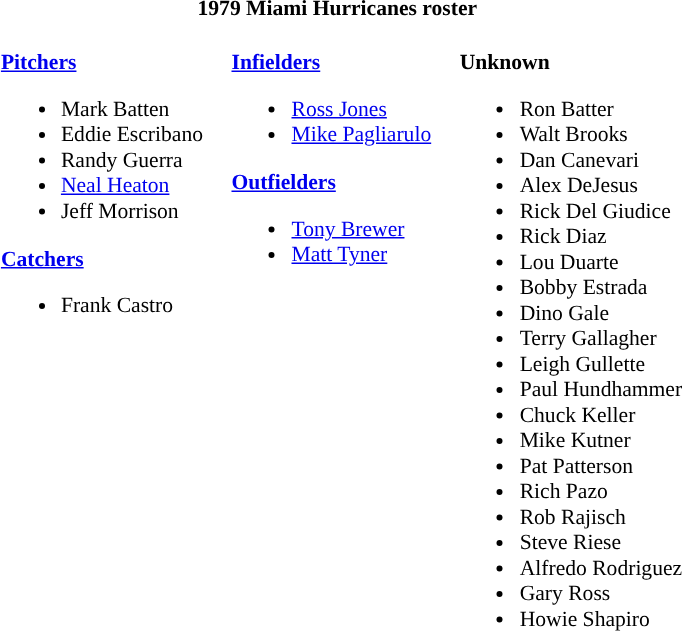<table class="toccolours" style="border-collapse:collapse; font-size:90%;">
<tr>
<th colspan=9>1979 Miami Hurricanes roster</th>
</tr>
<tr>
<td width="03"> </td>
<td valign="top"><br><strong><a href='#'>Pitchers</a></strong><ul><li>Mark Batten</li><li>Eddie Escribano</li><li>Randy Guerra</li><li><a href='#'>Neal Heaton</a></li><li>Jeff Morrison</li></ul><strong><a href='#'>Catchers</a></strong><ul><li>Frank Castro</li></ul></td>
<td width="15"> </td>
<td valign="top"><br><strong><a href='#'>Infielders</a></strong><ul><li><a href='#'>Ross Jones</a></li><li><a href='#'>Mike Pagliarulo</a></li></ul><strong><a href='#'>Outfielders</a></strong><ul><li><a href='#'>Tony Brewer</a></li><li><a href='#'>Matt Tyner</a></li></ul></td>
<td width="15"> </td>
<td valign="top"><br><strong>Unknown</strong><ul><li>Ron Batter</li><li>Walt Brooks</li><li>Dan Canevari</li><li>Alex DeJesus</li><li>Rick Del Giudice</li><li>Rick Diaz</li><li>Lou Duarte</li><li>Bobby Estrada</li><li>Dino Gale</li><li>Terry Gallagher</li><li>Leigh Gullette</li><li>Paul Hundhammer</li><li>Chuck Keller</li><li>Mike Kutner</li><li>Pat Patterson</li><li>Rich Pazo</li><li>Rob Rajisch</li><li>Steve Riese</li><li>Alfredo Rodriguez</li><li>Gary Ross</li><li>Howie Shapiro</li></ul></td>
</tr>
</table>
